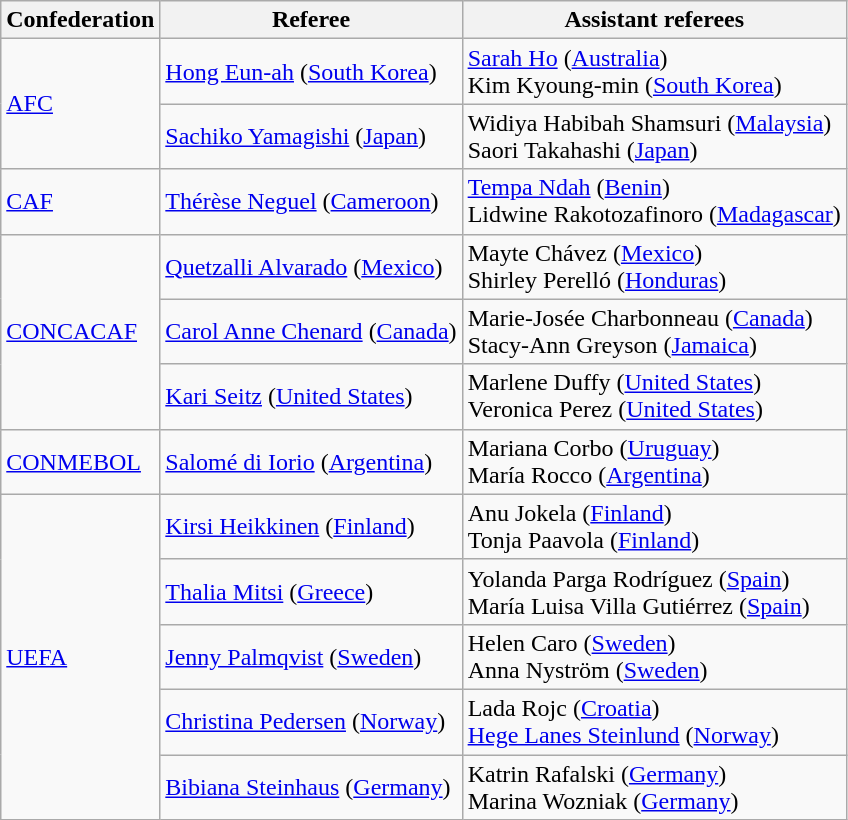<table class="wikitable">
<tr>
<th>Confederation</th>
<th>Referee</th>
<th>Assistant referees</th>
</tr>
<tr>
<td rowspan="2"><a href='#'>AFC</a></td>
<td><a href='#'>Hong Eun-ah</a> (<a href='#'>South Korea</a>)</td>
<td><a href='#'>Sarah Ho</a> (<a href='#'>Australia</a>)<br>Kim Kyoung-min (<a href='#'>South Korea</a>)</td>
</tr>
<tr>
<td><a href='#'>Sachiko Yamagishi</a> (<a href='#'>Japan</a>)</td>
<td>Widiya Habibah Shamsuri (<a href='#'>Malaysia</a>)<br>Saori Takahashi (<a href='#'>Japan</a>)</td>
</tr>
<tr>
<td><a href='#'>CAF</a></td>
<td><a href='#'>Thérèse Neguel</a> (<a href='#'>Cameroon</a>)</td>
<td><a href='#'>Tempa Ndah</a> (<a href='#'>Benin</a>)<br>Lidwine Rakotozafinoro (<a href='#'>Madagascar</a>)</td>
</tr>
<tr>
<td rowspan="3"><a href='#'>CONCACAF</a></td>
<td><a href='#'>Quetzalli Alvarado</a> (<a href='#'>Mexico</a>)</td>
<td>Mayte Chávez (<a href='#'>Mexico</a>)<br>Shirley Perelló (<a href='#'>Honduras</a>)</td>
</tr>
<tr>
<td><a href='#'>Carol Anne Chenard</a> (<a href='#'>Canada</a>)</td>
<td>Marie-Josée Charbonneau (<a href='#'>Canada</a>)<br>Stacy-Ann Greyson (<a href='#'>Jamaica</a>)</td>
</tr>
<tr>
<td><a href='#'>Kari Seitz</a> (<a href='#'>United States</a>)</td>
<td>Marlene Duffy (<a href='#'>United States</a>)<br>Veronica Perez (<a href='#'>United States</a>)</td>
</tr>
<tr>
<td><a href='#'>CONMEBOL</a></td>
<td><a href='#'>Salomé di Iorio</a> (<a href='#'>Argentina</a>)</td>
<td>Mariana Corbo (<a href='#'>Uruguay</a>)<br>María Rocco (<a href='#'>Argentina</a>)</td>
</tr>
<tr>
<td rowspan="5"><a href='#'>UEFA</a></td>
<td><a href='#'>Kirsi Heikkinen</a> (<a href='#'>Finland</a>)</td>
<td>Anu Jokela (<a href='#'>Finland</a>)<br>Tonja Paavola (<a href='#'>Finland</a>)</td>
</tr>
<tr>
<td><a href='#'>Thalia Mitsi</a> (<a href='#'>Greece</a>)</td>
<td>Yolanda Parga Rodríguez (<a href='#'>Spain</a>)<br>María Luisa Villa Gutiérrez (<a href='#'>Spain</a>)</td>
</tr>
<tr>
<td><a href='#'>Jenny Palmqvist</a> (<a href='#'>Sweden</a>)</td>
<td>Helen Caro (<a href='#'>Sweden</a>)<br>Anna Nyström (<a href='#'>Sweden</a>)</td>
</tr>
<tr>
<td><a href='#'>Christina Pedersen</a> (<a href='#'>Norway</a>)</td>
<td>Lada Rojc (<a href='#'>Croatia</a>)<br><a href='#'>Hege Lanes Steinlund</a> (<a href='#'>Norway</a>)</td>
</tr>
<tr>
<td><a href='#'>Bibiana Steinhaus</a> (<a href='#'>Germany</a>)</td>
<td>Katrin Rafalski (<a href='#'>Germany</a>)<br>Marina Wozniak (<a href='#'>Germany</a>)</td>
</tr>
</table>
